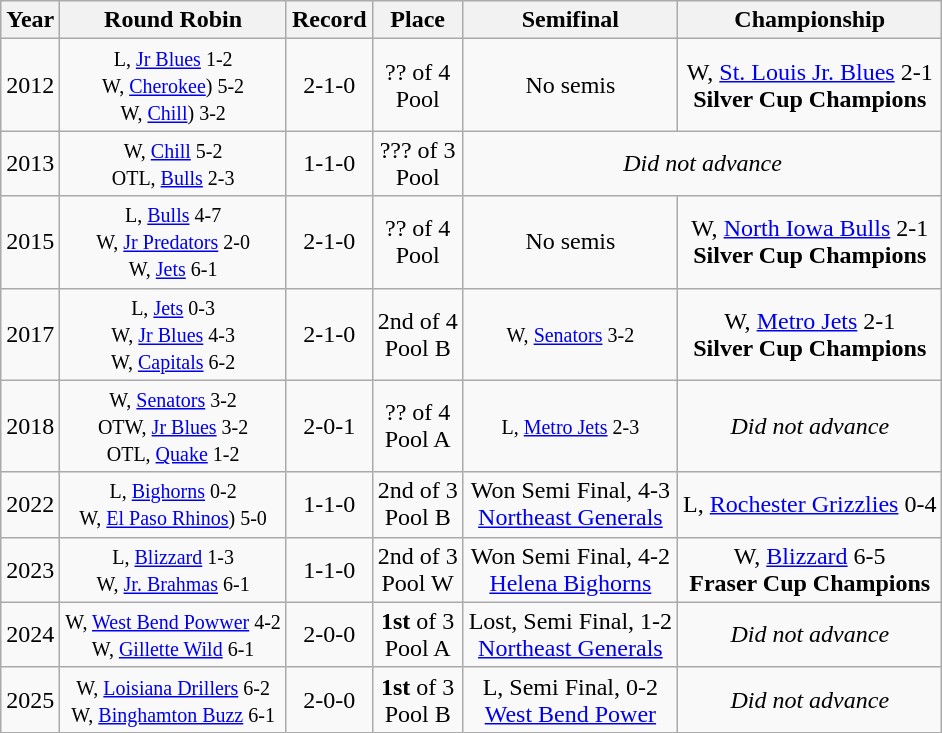<table class="wikitable"  style="text-align:center">
<tr>
<th>Year</th>
<th>Round Robin</th>
<th>Record</th>
<th>Place</th>
<th>Semifinal</th>
<th>Championship</th>
</tr>
<tr>
<td>2012</td>
<td><small>L, <a href='#'>Jr Blues</a> 1-2<br>W, <a href='#'>Cherokee</a>) 5-2<br>W, <a href='#'>Chill</a>) 3-2</small></td>
<td>2-1-0</td>
<td>?? of 4<br>Pool</td>
<td>No semis</td>
<td>W, <a href='#'>St. Louis Jr. Blues</a> 2-1<br><strong>Silver Cup Champions</strong></td>
</tr>
<tr>
<td>2013</td>
<td><small>W, <a href='#'>Chill</a> 5-2<br>OTL, <a href='#'>Bulls</a> 2-3</small></td>
<td>1-1-0</td>
<td>??? of 3<br>Pool</td>
<td colspan=2><em>Did not advance</em></td>
</tr>
<tr>
<td>2015</td>
<td><small>L, <a href='#'>Bulls</a> 4-7<br>W, <a href='#'>Jr Predators</a> 2-0<br>W, <a href='#'>Jets</a> 6-1</small></td>
<td>2-1-0</td>
<td>?? of 4<br>Pool</td>
<td>No semis</td>
<td>W, <a href='#'>North Iowa Bulls</a> 2-1<br><strong>Silver Cup Champions</strong></td>
</tr>
<tr>
<td>2017</td>
<td><small>L, <a href='#'>Jets</a> 0-3<br>W, <a href='#'>Jr Blues</a> 4-3<br>W, <a href='#'>Capitals</a> 6-2</small></td>
<td>2-1-0</td>
<td>2nd of 4<br>Pool B</td>
<td><small>W, <a href='#'>Senators</a> 3-2</small></td>
<td>W, <a href='#'>Metro Jets</a> 2-1<br><strong>Silver Cup Champions</strong></td>
</tr>
<tr>
<td>2018</td>
<td><small>W, <a href='#'>Senators</a> 3-2<br>OTW, <a href='#'>Jr Blues</a> 3-2<br>OTL, <a href='#'>Quake</a> 1-2</small></td>
<td>2-0-1</td>
<td>?? of 4<br>Pool A</td>
<td><small>L, <a href='#'>Metro Jets</a> 2-3</small></td>
<td><em>Did not advance</em></td>
</tr>
<tr>
<td>2022</td>
<td><small>L, <a href='#'>Bighorns</a> 0-2<br>W, <a href='#'>El Paso Rhinos</a>) 5-0</small></td>
<td>1-1-0</td>
<td>2nd of 3<br>Pool B</td>
<td>Won Semi Final, 4-3 <br><a href='#'>Northeast Generals</a></td>
<td>L, <a href='#'>Rochester Grizzlies</a> 0-4</td>
</tr>
<tr>
<td>2023</td>
<td><small>L, <a href='#'>Blizzard</a> 1-3<br>W, <a href='#'>Jr. Brahmas</a> 6-1</small></td>
<td>1-1-0</td>
<td>2nd of 3<br>Pool W</td>
<td>Won Semi Final, 4-2 <br><a href='#'>Helena Bighorns</a></td>
<td>W, <a href='#'>Blizzard</a> 6-5<br><strong>Fraser Cup Champions</strong></td>
</tr>
<tr>
<td>2024</td>
<td><small>W, <a href='#'>West Bend Powwer</a> 4-2<br>W, <a href='#'>Gillette Wild</a> 6-1</small></td>
<td>2-0-0</td>
<td><strong>1st</strong> of 3<br>Pool A</td>
<td>Lost, Semi Final, 1-2 <br><a href='#'>Northeast Generals</a></td>
<td><em>Did not advance</em></td>
</tr>
<tr>
<td>2025</td>
<td><small>W, <a href='#'>Loisiana Drillers</a> 6-2<br>W, <a href='#'>Binghamton Buzz</a> 6-1</small></td>
<td>2-0-0</td>
<td><strong>1st</strong> of 3<br>Pool B</td>
<td>L, Semi Final, 0-2 <br><a href='#'>West Bend Power</a></td>
<td><em>Did not advance</em></td>
</tr>
</table>
